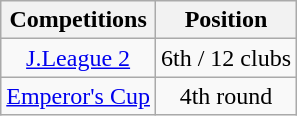<table class="wikitable" style="text-align:center;">
<tr>
<th>Competitions</th>
<th>Position</th>
</tr>
<tr>
<td><a href='#'>J.League 2</a></td>
<td>6th / 12 clubs</td>
</tr>
<tr>
<td><a href='#'>Emperor's Cup</a></td>
<td>4th round</td>
</tr>
</table>
